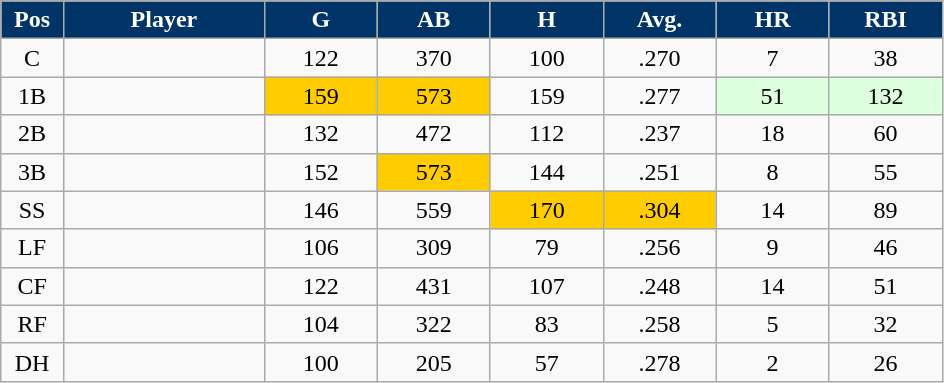<table class="wikitable sortable">
<tr>
<th style="background:#036; color:white; width:5%;">Pos</th>
<th style="background:#036; color:white; width:16%;">Player</th>
<th style="background:#036; color:white; width:9%;">G</th>
<th style="background:#036; color:white; width:9%;">AB</th>
<th style="background:#036; color:white; width:9%;">H</th>
<th style="background:#036; color:white; width:9%;">Avg.</th>
<th style="background:#036; color:white; width:9%;">HR</th>
<th style="background:#036; color:white; width:9%;">RBI</th>
</tr>
<tr style="text-align:center;">
<td>C</td>
<td></td>
<td>122</td>
<td>370</td>
<td>100</td>
<td>.270</td>
<td>7</td>
<td>38</td>
</tr>
<tr style="text-align:center;">
<td>1B</td>
<td></td>
<td style="background:#fc0;">159</td>
<td style="background:#fc0;">573</td>
<td>159</td>
<td>.277</td>
<td style="background:#DDFFDD;">51</td>
<td style="background:#DDFFDD;">132</td>
</tr>
<tr style="text-align:center;">
<td>2B</td>
<td></td>
<td>132</td>
<td>472</td>
<td>112</td>
<td>.237</td>
<td>18</td>
<td>60</td>
</tr>
<tr style="text-align:center;">
<td>3B</td>
<td></td>
<td>152</td>
<td style="background:#fc0;">573</td>
<td>144</td>
<td>.251</td>
<td>8</td>
<td>55</td>
</tr>
<tr style="text-align:center;">
<td>SS</td>
<td></td>
<td>146</td>
<td>559</td>
<td style="background:#fc0;">170</td>
<td style="background:#fc0;">.304</td>
<td>14</td>
<td>89</td>
</tr>
<tr style="text-align:center;">
<td>LF</td>
<td></td>
<td>106</td>
<td>309</td>
<td>79</td>
<td>.256</td>
<td>9</td>
<td>46</td>
</tr>
<tr style="text-align:center;">
<td>CF</td>
<td></td>
<td>122</td>
<td>431</td>
<td>107</td>
<td>.248</td>
<td>14</td>
<td>51</td>
</tr>
<tr style="text-align:center;">
<td>RF</td>
<td></td>
<td>104</td>
<td>322</td>
<td>83</td>
<td>.258</td>
<td>5</td>
<td>32</td>
</tr>
<tr style="text-align:center;">
<td>DH</td>
<td></td>
<td>100</td>
<td>205</td>
<td>57</td>
<td>.278</td>
<td>2</td>
<td>26</td>
</tr>
</table>
